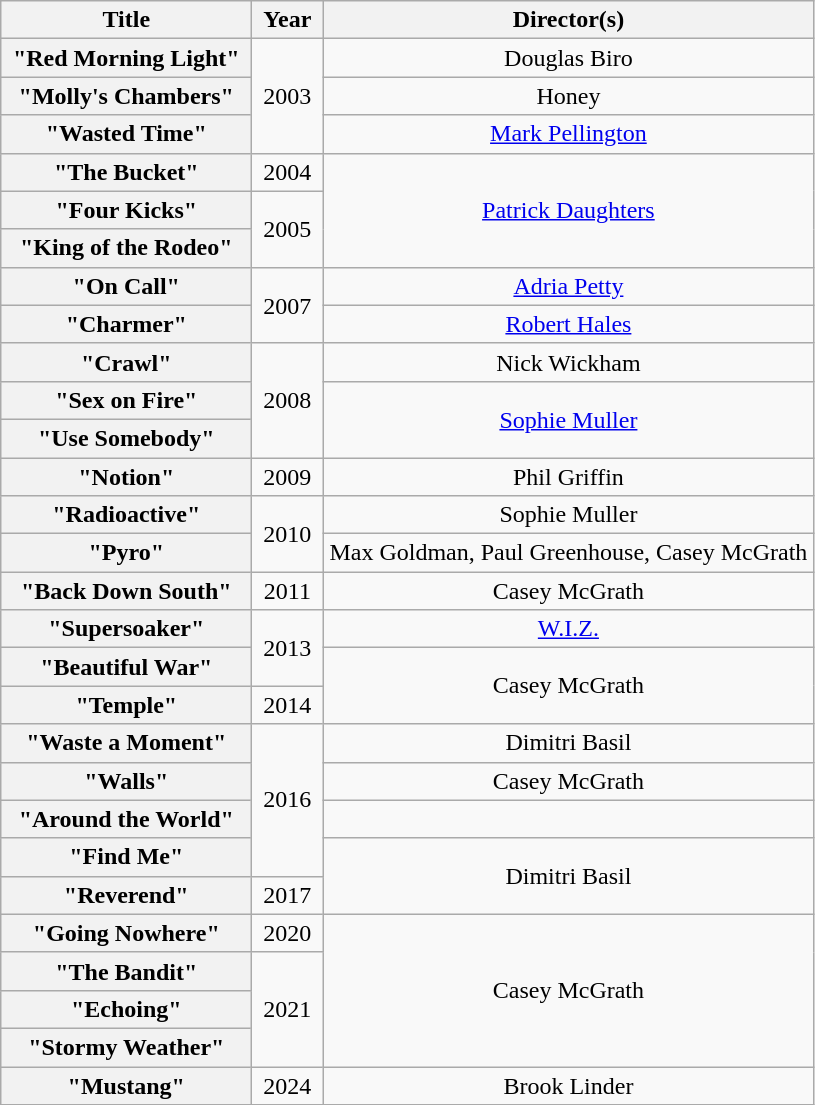<table class="wikitable plainrowheaders" style="text-align:center;">
<tr>
<th scope="col" style="width:10em;">Title</th>
<th scope="col" style="width:2.5em;">Year</th>
<th scope="col" style="width:20em;">Director(s)</th>
</tr>
<tr>
<th scope="row">"Red Morning Light"</th>
<td rowspan="3">2003</td>
<td>Douglas Biro</td>
</tr>
<tr>
<th scope="row">"Molly's Chambers"</th>
<td>Honey</td>
</tr>
<tr>
<th scope="row">"Wasted Time"</th>
<td><a href='#'>Mark Pellington</a></td>
</tr>
<tr>
<th scope="row">"The Bucket"</th>
<td>2004</td>
<td rowspan="3"><a href='#'>Patrick Daughters</a></td>
</tr>
<tr>
<th scope="row">"Four Kicks"</th>
<td rowspan="2">2005</td>
</tr>
<tr>
<th scope="row">"King of the Rodeo"</th>
</tr>
<tr>
<th scope="row">"On Call"</th>
<td rowspan="2">2007</td>
<td><a href='#'>Adria Petty</a></td>
</tr>
<tr>
<th scope="row">"Charmer"</th>
<td><a href='#'>Robert Hales</a></td>
</tr>
<tr>
<th scope="row">"Crawl"</th>
<td rowspan="3">2008</td>
<td>Nick Wickham</td>
</tr>
<tr>
<th scope="row">"Sex on Fire"</th>
<td rowspan="2"><a href='#'>Sophie Muller</a></td>
</tr>
<tr>
<th scope="row">"Use Somebody"</th>
</tr>
<tr>
<th scope="row">"Notion"</th>
<td>2009</td>
<td>Phil Griffin</td>
</tr>
<tr>
<th scope="row">"Radioactive"</th>
<td rowspan="2">2010</td>
<td>Sophie Muller</td>
</tr>
<tr>
<th scope="row">"Pyro"</th>
<td>Max Goldman, Paul Greenhouse, Casey McGrath</td>
</tr>
<tr>
<th scope="row">"Back Down South"</th>
<td>2011</td>
<td>Casey McGrath</td>
</tr>
<tr>
<th scope="row">"Supersoaker"</th>
<td rowspan="2">2013</td>
<td><a href='#'>W.I.Z.</a></td>
</tr>
<tr>
<th scope="row">"Beautiful War"</th>
<td rowspan="2">Casey McGrath</td>
</tr>
<tr>
<th scope="row">"Temple"</th>
<td>2014</td>
</tr>
<tr>
<th scope="row">"Waste a Moment"</th>
<td rowspan="4">2016</td>
<td>Dimitri Basil</td>
</tr>
<tr>
<th scope="row">"Walls"</th>
<td>Casey McGrath</td>
</tr>
<tr>
<th scope="row">"Around the World"</th>
<td></td>
</tr>
<tr>
<th scope="row">"Find Me"</th>
<td rowspan="2">Dimitri Basil</td>
</tr>
<tr>
<th scope="row">"Reverend"</th>
<td>2017</td>
</tr>
<tr>
<th scope="row">"Going Nowhere"</th>
<td>2020</td>
<td rowspan="4">Casey McGrath</td>
</tr>
<tr>
<th scope="row">"The Bandit"</th>
<td rowspan="3">2021</td>
</tr>
<tr>
<th scope="row">"Echoing"</th>
</tr>
<tr>
<th scope="row">"Stormy Weather"</th>
</tr>
<tr>
<th scope="row">"Mustang"</th>
<td>2024</td>
<td>Brook Linder</td>
</tr>
</table>
